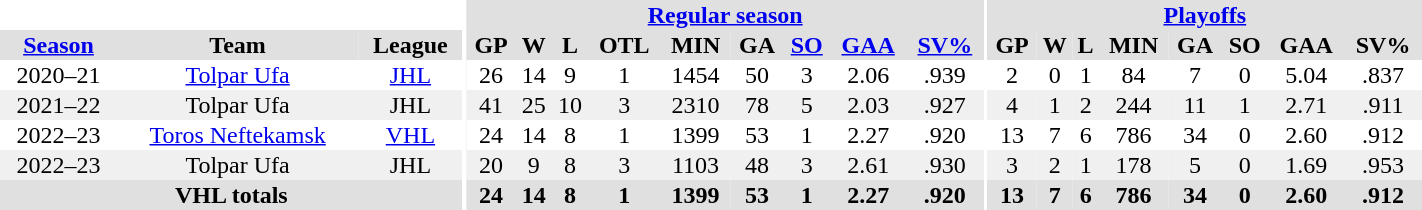<table border="0" cellpadding="1" cellspacing="0" style="width:75%; text-align:center;">
<tr bgcolor="#e0e0e0">
<th colspan="3" bgcolor="#ffffff"></th>
<th rowspan="99" bgcolor="#ffffff"></th>
<th colspan="9" bgcolor="#e0e0e0"><a href='#'>Regular season</a></th>
<th rowspan="99" bgcolor="#ffffff"></th>
<th colspan="8" bgcolor="#e0e0e0"><a href='#'>Playoffs</a></th>
</tr>
<tr bgcolor="#e0e0e0">
<th><a href='#'>Season</a></th>
<th>Team</th>
<th>League</th>
<th>GP</th>
<th>W</th>
<th>L</th>
<th>OTL</th>
<th>MIN</th>
<th>GA</th>
<th><a href='#'>SO</a></th>
<th><a href='#'>GAA</a></th>
<th><a href='#'>SV%</a></th>
<th>GP</th>
<th>W</th>
<th>L</th>
<th>MIN</th>
<th>GA</th>
<th>SO</th>
<th>GAA</th>
<th>SV%</th>
</tr>
<tr>
<td>2020–21</td>
<td><a href='#'>Tolpar Ufa</a></td>
<td><a href='#'>JHL</a></td>
<td>26</td>
<td>14</td>
<td>9</td>
<td>1</td>
<td>1454</td>
<td>50</td>
<td>3</td>
<td>2.06</td>
<td>.939</td>
<td>2</td>
<td>0</td>
<td>1</td>
<td>84</td>
<td>7</td>
<td>0</td>
<td>5.04</td>
<td>.837</td>
</tr>
<tr bgcolor="#f0f0f0">
<td>2021–22</td>
<td>Tolpar Ufa</td>
<td>JHL</td>
<td>41</td>
<td>25</td>
<td>10</td>
<td>3</td>
<td>2310</td>
<td>78</td>
<td>5</td>
<td>2.03</td>
<td>.927</td>
<td>4</td>
<td>1</td>
<td>2</td>
<td>244</td>
<td>11</td>
<td>1</td>
<td>2.71</td>
<td>.911</td>
</tr>
<tr>
<td>2022–23</td>
<td><a href='#'>Toros Neftekamsk</a></td>
<td><a href='#'>VHL</a></td>
<td>24</td>
<td>14</td>
<td>8</td>
<td>1</td>
<td>1399</td>
<td>53</td>
<td>1</td>
<td>2.27</td>
<td>.920</td>
<td>13</td>
<td>7</td>
<td>6</td>
<td>786</td>
<td>34</td>
<td>0</td>
<td>2.60</td>
<td>.912</td>
</tr>
<tr bgcolor="#f0f0f0">
<td>2022–23</td>
<td>Tolpar Ufa</td>
<td>JHL</td>
<td>20</td>
<td>9</td>
<td>8</td>
<td>3</td>
<td>1103</td>
<td>48</td>
<td>3</td>
<td>2.61</td>
<td>.930</td>
<td>3</td>
<td>2</td>
<td>1</td>
<td>178</td>
<td>5</td>
<td>0</td>
<td>1.69</td>
<td>.953</td>
</tr>
<tr bgcolor="#e0e0e0">
<th colspan="3">VHL totals</th>
<th>24</th>
<th>14</th>
<th>8</th>
<th>1</th>
<th>1399</th>
<th>53</th>
<th>1</th>
<th>2.27</th>
<th>.920</th>
<th>13</th>
<th>7</th>
<th>6</th>
<th>786</th>
<th>34</th>
<th>0</th>
<th>2.60</th>
<th>.912</th>
</tr>
</table>
